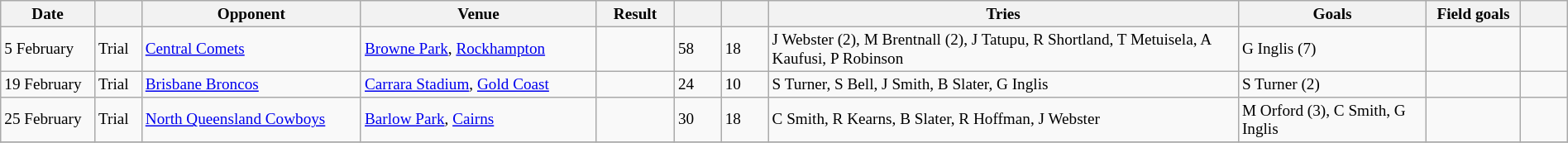<table class="wikitable"  style="font-size:80%; width:100%;">
<tr>
<th width="6%">Date</th>
<th width="3%"></th>
<th width="14%">Opponent</th>
<th width="15%">Venue</th>
<th width="5%">Result</th>
<th width="3%"></th>
<th width="3%"></th>
<th width="30%">Tries</th>
<th width="12%">Goals</th>
<th width="6%">Field goals</th>
<th width="3%"></th>
</tr>
<tr>
<td>5 February</td>
<td>Trial</td>
<td> <a href='#'>Central Comets</a></td>
<td><a href='#'>Browne Park</a>, <a href='#'>Rockhampton</a></td>
<td></td>
<td>58</td>
<td>18</td>
<td>J Webster (2), M Brentnall (2), J Tatupu, R Shortland, T Metuisela, A Kaufusi, P Robinson</td>
<td>G Inglis (7)</td>
<td></td>
<td></td>
</tr>
<tr>
<td>19 February</td>
<td>Trial</td>
<td> <a href='#'>Brisbane Broncos</a></td>
<td><a href='#'>Carrara Stadium</a>, <a href='#'>Gold Coast</a></td>
<td></td>
<td>24</td>
<td>10</td>
<td>S Turner, S Bell, J Smith, B Slater, G Inglis</td>
<td>S Turner (2)</td>
<td></td>
<td></td>
</tr>
<tr>
<td>25 February</td>
<td>Trial</td>
<td> <a href='#'>North Queensland Cowboys</a></td>
<td><a href='#'>Barlow Park</a>, <a href='#'>Cairns</a></td>
<td></td>
<td>30</td>
<td>18</td>
<td>C Smith, R Kearns, B Slater, R Hoffman, J Webster</td>
<td>M Orford (3), C Smith, G Inglis</td>
<td></td>
<td></td>
</tr>
<tr>
</tr>
</table>
